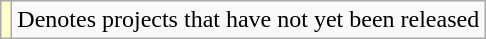<table class="wikitable">
<tr>
<td style="background:#FFFFCC;"></td>
<td>Denotes projects that have not yet been released</td>
</tr>
</table>
